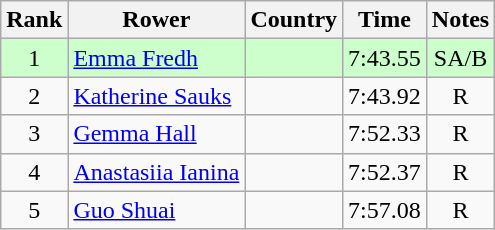<table class="wikitable" style="text-align:center">
<tr>
<th>Rank</th>
<th>Rower</th>
<th>Country</th>
<th>Time</th>
<th>Notes</th>
</tr>
<tr bgcolor=ccffcc>
<td>1</td>
<td align="left"><a href='#'>Emma Fredh</a></td>
<td align="left"></td>
<td>7:43.55</td>
<td>SA/B</td>
</tr>
<tr>
<td>2</td>
<td align="left"><a href='#'>Katherine Sauks</a></td>
<td align="left"></td>
<td>7:43.92</td>
<td>R</td>
</tr>
<tr>
<td>3</td>
<td align="left"><a href='#'>Gemma Hall</a></td>
<td align="left"></td>
<td>7:52.33</td>
<td>R</td>
</tr>
<tr>
<td>4</td>
<td align="left"><a href='#'>Anastasiia Ianina</a></td>
<td align="left"></td>
<td>7:52.37</td>
<td>R</td>
</tr>
<tr>
<td>5</td>
<td align="left"><a href='#'>Guo Shuai</a></td>
<td align="left"></td>
<td>7:57.08</td>
<td>R</td>
</tr>
</table>
